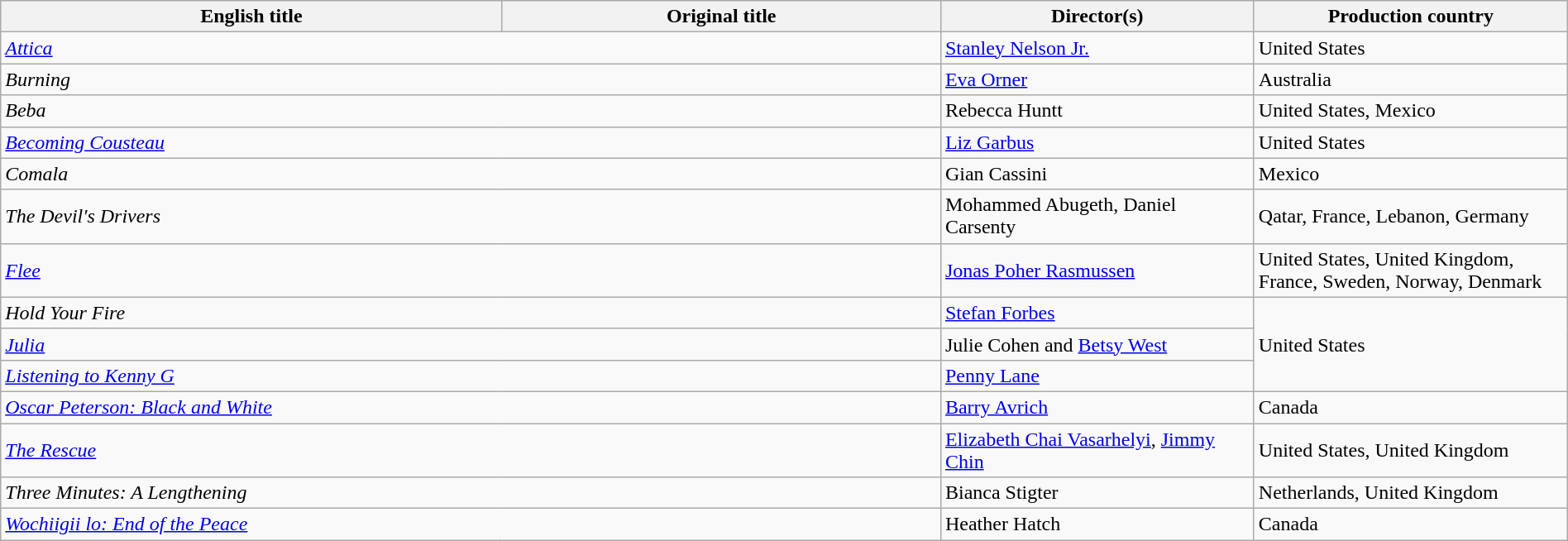<table class="sortable wikitable" width="100%" cellpadding="5">
<tr>
<th scope="col" width="32%">English title</th>
<th scope="col" width="28%">Original title</th>
<th scope="col" width="20%">Director(s)</th>
<th scope="col" width="20%">Production country</th>
</tr>
<tr>
<td colspan=2><em><a href='#'>Attica</a></em></td>
<td><a href='#'>Stanley Nelson Jr.</a></td>
<td>United States</td>
</tr>
<tr>
<td colspan=2><em>Burning</em></td>
<td><a href='#'>Eva Orner</a></td>
<td>Australia</td>
</tr>
<tr>
<td colspan=2><em>Beba</em></td>
<td>Rebecca Huntt</td>
<td>United States, Mexico</td>
</tr>
<tr>
<td colspan=2><em><a href='#'>Becoming Cousteau</a></em></td>
<td><a href='#'>Liz Garbus</a></td>
<td>United States</td>
</tr>
<tr>
<td colspan=2><em>Comala</em></td>
<td>Gian Cassini</td>
<td>Mexico</td>
</tr>
<tr>
<td colspan=2><em>The Devil's Drivers</em></td>
<td>Mohammed Abugeth, Daniel Carsenty</td>
<td>Qatar, France, Lebanon, Germany</td>
</tr>
<tr>
<td colspan=2><em><a href='#'>Flee</a></em></td>
<td><a href='#'>Jonas Poher Rasmussen</a></td>
<td>United States, United Kingdom, France, Sweden, Norway, Denmark</td>
</tr>
<tr>
<td colspan=2><em>Hold Your Fire</em></td>
<td><a href='#'>Stefan Forbes</a></td>
<td rowspan="3">United States</td>
</tr>
<tr>
<td colspan=2><em><a href='#'>Julia</a></em></td>
<td>Julie Cohen and <a href='#'>Betsy West</a></td>
</tr>
<tr>
<td colspan=2><em><a href='#'>Listening to Kenny G</a></em></td>
<td><a href='#'>Penny Lane</a></td>
</tr>
<tr>
<td colspan=2><em><a href='#'>Oscar Peterson: Black and White</a></em></td>
<td><a href='#'>Barry Avrich</a></td>
<td>Canada</td>
</tr>
<tr>
<td colspan=2><em><a href='#'>The Rescue</a></em></td>
<td><a href='#'>Elizabeth Chai Vasarhelyi</a>, <a href='#'>Jimmy Chin</a></td>
<td>United States, United Kingdom</td>
</tr>
<tr>
<td colspan=2><em>Three Minutes: A Lengthening</em></td>
<td>Bianca Stigter</td>
<td>Netherlands, United Kingdom</td>
</tr>
<tr>
<td colspan=2><em><a href='#'>Wochiigii lo: End of the Peace</a></em></td>
<td>Heather Hatch</td>
<td>Canada</td>
</tr>
</table>
